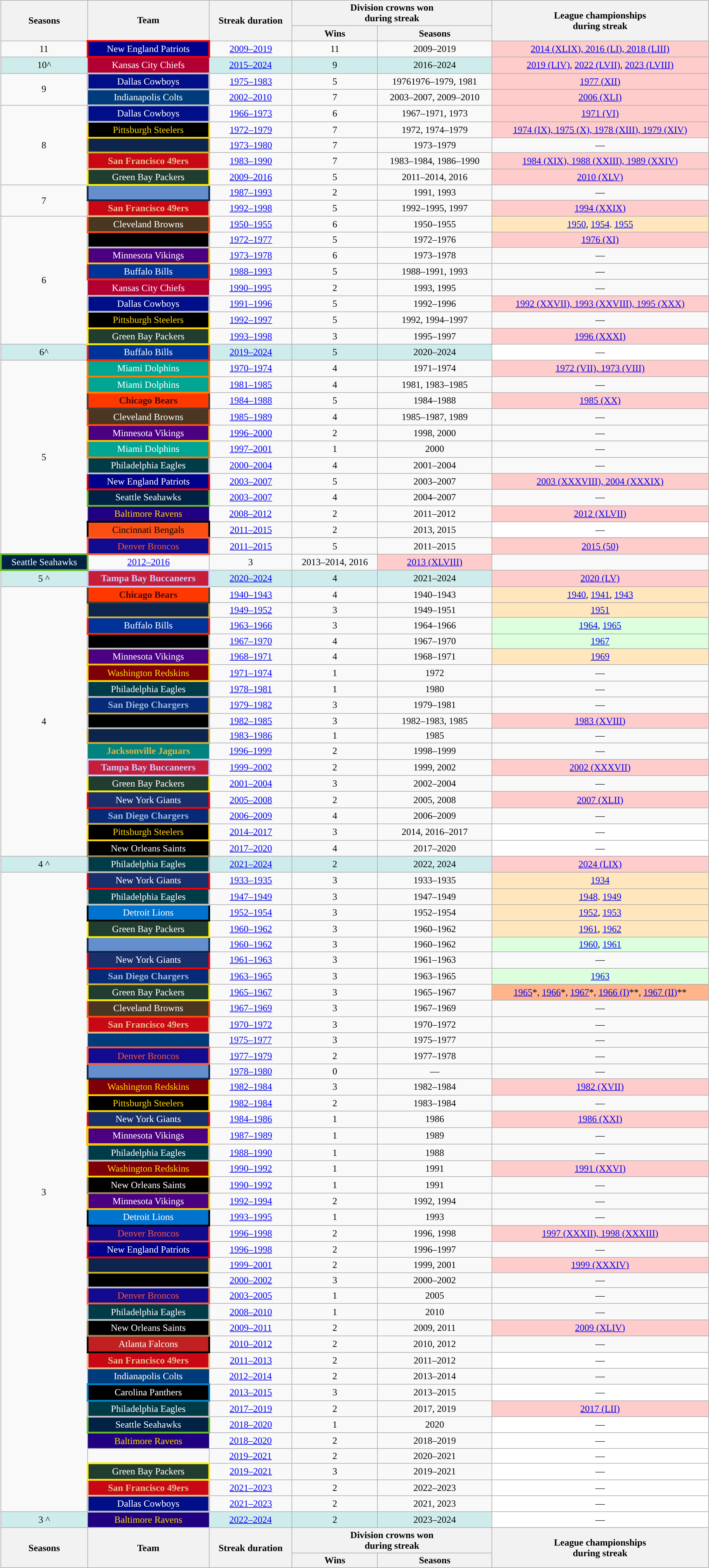<table class="wikitable sortable" style="text-align:center" width=95%>
<tr>
<th rowspan="2">Seasons</th>
<th rowspan="2">Team</th>
<th rowspan="2">Streak duration</th>
<th colspan="2">Division crowns won<br>during streak</th>
<th rowspan="2">League championships <br>during streak</th>
</tr>
<tr>
<th>Wins</th>
<th>Seasons</th>
</tr>
<tr>
<td>11</td>
<td style="border: 3px solid #FF0000;background:#00008B;color:white">New England Patriots</td>
<td><a href='#'>2009–2019</a></td>
<td>11</td>
<td>2009–2019</td>
<td bgcolor="#FFCCCC"><a href='#'>2014 (XLIX), 2016 (LI), 2018 (LIII)</a></td>
</tr>
<tr style="background:#CFECEC">
<td>10^</td>
<td style="background:#b20032;color:white">Kansas City Chiefs</td>
<td><a href='#'>2015–2024</a></td>
<td>9</td>
<td>2016–2024</td>
<td bgcolor="#FFCCCC"><a href='#'>2019 (LIV)</a>, <a href='#'>2022 (LVII)</a>, <a href='#'>2023 (LVIII)</a></td>
</tr>
<tr>
<td rowspan="2">9</td>
<td style="border: 3px solid #C0C0C0;background:#000F89;color:white">Dallas Cowboys</td>
<td><a href='#'>1975–1983</a></td>
<td>5</td>
<td><span>1976</span>1976–1979, 1981</td>
<td bgcolor="#FFCCCC"><a href='#'>1977 (XII)</a></td>
</tr>
<tr>
<td style="background:#003b7b;color:white">Indianapolis Colts</td>
<td><a href='#'>2002–2010</a></td>
<td>7</td>
<td>2003–2007, 2009–2010</td>
<td bgcolor="#FFCCCC"><a href='#'>2006 (XLI)</a></td>
</tr>
<tr>
<td rowspan="5">8</td>
<td style="border: 3px solid #C0C0C0;background:#000F89;color:white">Dallas Cowboys</td>
<td><a href='#'>1966–1973</a></td>
<td>6</td>
<td>1967–1971, 1973</td>
<td bgcolor="#FFCCCC"><a href='#'>1971 (VI)</a></td>
</tr>
<tr>
<td style="border: 3px solid gold;background:#000000;color:gold">Pittsburgh Steelers</td>
<td><a href='#'>1972–1979</a></td>
<td>7</td>
<td>1972, 1974–1979</td>
<td bgcolor="#FFCCCC"><a href='#'>1974 (IX), 1975 (X), 1978 (XIII), 1979 (XIV)</a></td>
</tr>
<tr>
<td style="border: 3px solid #D4AF37;background-color: #0d254c;color:#D4AF37"><strong>  </strong></td>
<td><a href='#'>1973–1980</a></td>
<td>7</td>
<td>1973–1979</td>
<td>—</td>
</tr>
<tr>
<td style="border: 3px solid #E6BE8A; background:  #C80815;color: #E6BE8A"><strong>San Francisco 49ers</strong></td>
<td><a href='#'>1983–1990</a></td>
<td>7</td>
<td>1983–1984, 1986–1990</td>
<td bgcolor="#FFCCCC"><a href='#'>1984 (XIX), 1988 (XXIII), 1989 (XXIV)</a></td>
</tr>
<tr>
<td style="border: 3px solid #FFEF00;background:#213D30;color:white">Green Bay Packers</td>
<td><a href='#'>2009–2016</a></td>
<td>5</td>
<td>2011–2014, 2016</td>
<td bgcolor="#FFCCCC"><a href='#'>2010 (XLV)</a></td>
</tr>
<tr>
<td rowspan="2">7</td>
<td style="border: 3px solid #0d254c;background:#648fcc;color:white"></td>
<td><a href='#'>1987–1993</a></td>
<td>2</td>
<td>1991, 1993</td>
<td>—</td>
</tr>
<tr>
<td style="border: 3px solid #E6BE8A; background:  #C80815;color: #E6BE8A"><strong>San Francisco 49ers</strong></td>
<td><a href='#'>1992–1998</a></td>
<td>5</td>
<td>1992–1995, 1997</td>
<td bgcolor="#FFCCCC"><a href='#'>1994 (XXIX)</a></td>
</tr>
<tr>
<td rowspan="8">6</td>
<td style="border: 3px solid #FB4F14;background:#4B3621;color:white">Cleveland Browns</td>
<td><a href='#'>1950–1955</a></td>
<td>6</td>
<td>1950–1955 </td>
<td bgcolor="#FFE6BD"><a href='#'>1950</a>, <a href='#'>1954</a>. <a href='#'>1955</a></td>
</tr>
<tr>
<td style="border: 3px solid silver;background:#000000; color:silver"><strong></strong></td>
<td><a href='#'>1972–1977</a></td>
<td>5</td>
<td>1972–1976</td>
<td bgcolor="#FFCCCC"><a href='#'>1976 (XI)</a></td>
</tr>
<tr>
<td style="border: 3px solid #FCC200;background:#4B0082;color:white">Minnesota Vikings</td>
<td><a href='#'>1973–1978</a></td>
<td>6</td>
<td>1973–1978</td>
<td>—</td>
</tr>
<tr>
<td style="border: 3px solid #FF2800;background:#003399;color:white">Buffalo Bills</td>
<td><a href='#'>1988–1993</a></td>
<td>5</td>
<td>1988–1991, 1993</td>
<td>—</td>
</tr>
<tr>
<td style="background:#b20032;color:white">Kansas City Chiefs</td>
<td><a href='#'>1990–1995</a></td>
<td>2</td>
<td>1993, 1995</td>
<td>—</td>
</tr>
<tr>
<td style="border: 3px solid #C0C0C0;background:#000F89;color:white">Dallas Cowboys</td>
<td><a href='#'>1991–1996</a></td>
<td>5</td>
<td>1992–1996</td>
<td bgcolor="#FFCCCC"><a href='#'>1992 (XXVII), 1993 (XXVIII), 1995 (XXX)</a></td>
</tr>
<tr>
<td style="border: 3px solid gold;background:#000000;color:gold">Pittsburgh Steelers</td>
<td><a href='#'>1992–1997</a></td>
<td>5</td>
<td>1992, 1994–1997</td>
<td>—</td>
</tr>
<tr>
<td style="border: 3px solid #FFEF00;background:#213D30;color:white">Green Bay Packers</td>
<td><a href='#'>1993–1998</a></td>
<td>3</td>
<td>1995–1997</td>
<td bgcolor="#FFCCCC"><a href='#'>1996 (XXXI)</a></td>
</tr>
<tr style="background:#CFECEC">
<td>6^</td>
<td style="border: 3px solid #FF2800;background:#003399;color:white">Buffalo Bills</td>
<td><a href='#'>2019–2024</a></td>
<td>5</td>
<td>2020–2024</td>
<td bgcolor="white">—</td>
</tr>
<tr>
<td rowspan="13">5</td>
<td style="border: 3px solid #FF7F00;background:#00A693;color:white">Miami Dolphins</td>
<td><a href='#'>1970–1974</a></td>
<td>4</td>
<td>1971–1974</td>
<td bgcolor="#FFCCCC"><a href='#'>1972 (VII), 1973 (VIII)</a></td>
</tr>
<tr>
<td style="border: 3px solid #FF7F00;background:#00A693;color:white">Miami Dolphins</td>
<td><a href='#'>1981–1985</a></td>
<td>4</td>
<td>1981, 1983–1985</td>
<td>—</td>
</tr>
<tr>
<td style="border: 3px solid #483C32;background:#FF3800;color:#480607"><strong>Chicago Bears</strong></td>
<td><a href='#'>1984–1988</a></td>
<td>5</td>
<td>1984–1988</td>
<td bgcolor="#FFCCCC"><a href='#'>1985 (XX)</a></td>
</tr>
<tr>
<td style="border: 3px solid #FB4F14;background:#4B3621;color:white">Cleveland Browns</td>
<td><a href='#'>1985–1989</a></td>
<td>4</td>
<td>1985–1987, 1989</td>
<td>—</td>
</tr>
<tr>
<td style="border: 3px solid #FCC200;background:#4B0082;color:white">Minnesota Vikings</td>
<td><a href='#'>1996–2000</a></td>
<td>2</td>
<td>1998, 2000</td>
<td>—</td>
</tr>
<tr>
<td style="border: 3px solid #FF7F00;background:#00A693;color:white">Miami Dolphins</td>
<td><a href='#'>1997–2001</a></td>
<td>1</td>
<td>2000</td>
<td>—</td>
</tr>
<tr>
<td style="border: 3px solid silver;background:#003b48;color:white">Philadelphia Eagles</td>
<td><a href='#'>2000–2004</a></td>
<td>4</td>
<td>2001–2004</td>
<td>—</td>
</tr>
<tr>
<td style="border: 3px solid #FF0000;background:#00008B;color:white">New England Patriots</td>
<td><a href='#'>2003–2007</a></td>
<td>5</td>
<td>2003–2007</td>
<td bgcolor="#FFCCCC"><a href='#'>2003 (XXXVIII), 2004 (XXXIX)</a></td>
</tr>
<tr>
<td style="border: 3px solid #69BE28;background-color:#002244;color:#F5FFFA ">Seattle Seahawks</td>
<td><a href='#'>2003–2007</a></td>
<td>4</td>
<td>2004–2007</td>
<td>—</td>
</tr>
<tr>
<td style="background:#200080;color:gold">Baltimore Ravens</td>
<td><a href='#'>2008–2012</a></td>
<td>2</td>
<td>2011–2012</td>
<td bgcolor="#FFCCCC"><a href='#'>2012 (XLVII)</a></td>
</tr>
<tr>
<td style="border: 3px solid black;background:#FB4F14;color: black">Cincinnati Bengals</td>
<td><a href='#'>2011–2015</a></td>
<td>2</td>
<td>2013, 2015</td>
<td style="background-color: #ffffff">—</td>
</tr>
<tr>
</tr>
<tr>
<td style="border: 3px solid #FF5A36;background:#120A8F;color:#FF5A36">Denver Broncos</td>
<td><a href='#'>2011–2015</a></td>
<td>5</td>
<td>2011–2015</td>
<td style="background-color: #FFCCCC"><a href='#'>2015 (50)</a></td>
</tr>
<tr>
<td style="border: 3px solid #69BE28;background-color:#002244;color:#F5FFFA ">Seattle Seahawks</td>
<td><a href='#'>2012–2016</a></td>
<td>3</td>
<td>2013–2014, 2016</td>
<td bgcolor="#FFCCCC"><a href='#'>2013 (XLVIII)</a></td>
</tr>
<tr style="background:#CFECEC">
<td>5 ^</td>
<td style="border: 3px solid #CCCCFF;background-color:#C41E3A; color:#CCCCFF"><strong>Tampa Bay Buccaneers</strong></td>
<td><a href='#'>2020–2024</a></td>
<td>4</td>
<td>2021–2024</td>
<td bgcolor="#FFCCCC"><a href='#'>2020 (LV)</a></td>
</tr>
<tr>
<td rowspan="17">4</td>
<td style="border: 3px solid #483C32;background:#FF3800;color:#480607"><strong>  Chicago Bears </strong></td>
<td><a href='#'>1940–1943</a></td>
<td>4</td>
<td>1940–1943</td>
<td bgcolor="#FFE6BD"><a href='#'>1940</a>, <a href='#'>1941</a>, <a href='#'>1943</a></td>
</tr>
<tr>
<td style="border: 3px solid #D4AF37;background-color: #0d254c;color:#D4AF37"><strong> </strong></td>
<td><a href='#'>1949–1952</a></td>
<td>3</td>
<td>1949–1951 </td>
<td bgcolor="#FFE6BD"><a href='#'>1951</a></td>
</tr>
<tr>
<td style="border: 3px solid #FF2800;background:#003399;color:white">Buffalo Bills</td>
<td><a href='#'>1963–1966</a></td>
<td>3</td>
<td>1964–1966</td>
<td bgcolor="#DDFFDD"><a href='#'>1964</a>, <a href='#'>1965</a></td>
</tr>
<tr>
<td style="border: 3px solid silver;background:#000000; color:silver"><strong> </strong></td>
<td><a href='#'>1967–1970</a></td>
<td>4</td>
<td>1967–1970</td>
<td bgcolor="#DDFFDD"><a href='#'>1967</a></td>
</tr>
<tr>
<td style="border: 3px solid #FCC200;background:#4B0082;color:white">Minnesota Vikings</td>
<td><a href='#'>1968–1971</a></td>
<td>4</td>
<td>1968–1971</td>
<td bgcolor="#FFE6BD"><a href='#'>1969</a></td>
</tr>
<tr>
<td style="border: 3px solid gold;background:#7D0008; color:gold">Washington Redskins</td>
<td><a href='#'>1971–1974</a></td>
<td>1</td>
<td>1972</td>
<td>—</td>
</tr>
<tr>
<td style="border: 3px solid silver;background:#003b48;color:white">Philadelphia Eagles</td>
<td><a href='#'>1978–1981</a></td>
<td>1</td>
<td>1980</td>
<td>—</td>
</tr>
<tr>
<td style="border: 3px solid #D4AF37;background:#062A78;color:#99BADD"><strong>San Diego Chargers</strong></td>
<td><a href='#'>1979–1982</a></td>
<td>3</td>
<td>1979–1981</td>
<td>—</td>
</tr>
<tr>
<td style="border: 3px solid silver;background:#000000; color:silver"><strong> </strong></td>
<td><a href='#'>1982–1985</a></td>
<td>3</td>
<td>1982–1983, 1985</td>
<td bgcolor="#FFCCCC"><a href='#'>1983 (XVIII)</a></td>
</tr>
<tr>
<td style="border: 3px solid #D4AF37;background-color: #0d254c;color:#D4AF37"><strong> </strong></td>
<td><a href='#'>1983–1986</a></td>
<td>1</td>
<td>1985</td>
<td>—</td>
</tr>
<tr>
<td style=" #E5B73B;background:#00827F;color:#E5B73B"><strong>Jacksonville Jaguars</strong></td>
<td><a href='#'>1996–1999</a></td>
<td>2</td>
<td>1998–1999</td>
<td>—</td>
</tr>
<tr>
<td style="border: 3px solid #CCCCFF;background-color:#C41E3A; color:#CCCCFF"><strong>Tampa Bay Buccaneers</strong></td>
<td><a href='#'>1999–2002</a></td>
<td>2</td>
<td>1999, 2002</td>
<td bgcolor="#FFCCCC"><a href='#'>2002 (XXXVII)</a></td>
</tr>
<tr>
<td style="border: 3px solid #FFEF00;background:#213D30;color:white">Green Bay Packers</td>
<td><a href='#'>2001–2004</a></td>
<td>3</td>
<td>2002–2004</td>
<td>—</td>
</tr>
<tr>
<td style="border: 3px solid red;background:#192f6b;color:white">New York Giants</td>
<td><a href='#'>2005–2008</a></td>
<td>2</td>
<td>2005, 2008</td>
<td bgcolor="#FFCCCC"><a href='#'>2007 (XLII)</a></td>
</tr>
<tr>
<td style="border: 3px solid #D4AF37;background:#062A78;color:#99BADD"><strong>San Diego Chargers</strong></td>
<td><a href='#'>2006–2009</a></td>
<td>4</td>
<td>2006–2009</td>
<td>—</td>
</tr>
<tr>
<td style="border: 3px solid gold;background:#000000;color:gold">Pittsburgh Steelers</td>
<td><a href='#'>2014–2017</a></td>
<td>3</td>
<td>2014, 2016–2017</td>
<td bgcolor="white">—</td>
</tr>
<tr>
<td style="border: 3px solid #9F8958;;background-color: #000000;color:white">New Orleans Saints</td>
<td><a href='#'>2017–2020</a></td>
<td>4</td>
<td>2017–2020</td>
<td style="background:white">—</td>
</tr>
<tr style="background:#CFECEC">
<td>4 ^</td>
<td style="border: 3px solid silver;background:#003b48;color:white">Philadelphia Eagles</td>
<td><a href='#'>2021–2024</a></td>
<td>2</td>
<td>2022, 2024</td>
<td bgcolor="#FFCCCC"><a href='#'>2024 (LIX)</a></td>
</tr>
<tr>
<td rowspan="40">3</td>
<td style="border: 3px solid red;background:#192f6b;color:white">New York Giants</td>
<td><a href='#'>1933–1935</a></td>
<td>3</td>
<td>1933–1935</td>
<td bgcolor="#FFE6BD"><a href='#'>1934</a></td>
</tr>
<tr>
<td style="border: 3px solid silver;background:#003b48;color:white">Philadelphia Eagles</td>
<td><a href='#'>1947–1949</a></td>
<td>3</td>
<td>1947–1949</td>
<td bgcolor="#FFE6BD"><a href='#'>1948</a>. <a href='#'>1949</a></td>
</tr>
<tr>
<td style="border: 3px solid #000000;background:#0073CF;color:white">Detroit Lions</td>
<td><a href='#'>1952–1954</a></td>
<td>3</td>
<td>1952–1954</td>
<td bgcolor="#FFE6BD"><a href='#'>1952</a>, <a href='#'>1953</a></td>
</tr>
<tr>
<td style="border: 3px solid #FFEF00;background:#213D30;color:white">Green Bay Packers</td>
<td><a href='#'>1960–1962</a></td>
<td>3</td>
<td>1960–1962</td>
<td bgcolor="#FFE6BD"><a href='#'>1961</a>, <a href='#'>1962</a></td>
</tr>
<tr>
<td style="border: 3px solid #0d254c;background:#648fcc;color:white"></td>
<td><a href='#'>1960–1962</a></td>
<td>3</td>
<td>1960–1962</td>
<td bgcolor="#DDFFDD"><a href='#'>1960</a>, <a href='#'>1961</a></td>
</tr>
<tr>
<td style="border: 3px solid red;background:#192f6b;color:white">New York Giants</td>
<td><a href='#'>1961–1963</a></td>
<td>3</td>
<td>1961–1963</td>
<td>—</td>
</tr>
<tr>
<td style="border: 3px solid #D4AF37;background:#062A78;color:#99BADD"><strong>San Diego Chargers</strong></td>
<td><a href='#'>1963–1965</a></td>
<td>3</td>
<td>1963–1965</td>
<td bgcolor="#DDFFDD"><a href='#'>1963</a></td>
</tr>
<tr>
<td style="border: 3px solid #FFEF00;background:#213D30;color:white">Green Bay Packers</td>
<td><a href='#'>1965–1967</a></td>
<td>3</td>
<td>1965–1967</td>
<td bgcolor="#FFB48C"><a href='#'>1965</a>*, <a href='#'>1966</a>*, <a href='#'>1967</a>*, <a href='#'>1966 (I)</a>**, <a href='#'>1967 (II)</a>**</td>
</tr>
<tr>
<td style="border: 3px solid #FB4F14;background:#4B3621;color:white">Cleveland Browns</td>
<td><a href='#'>1967–1969</a></td>
<td>3</td>
<td>1967–1969</td>
<td>—</td>
</tr>
<tr>
<td style="border: 3px solid #E6BE8A; background:  #C80815;color: #E6BE8A"><strong>San Francisco 49ers</strong></td>
<td><a href='#'>1970–1972</a></td>
<td>3</td>
<td>1970–1972</td>
<td>—</td>
</tr>
<tr>
<td style="background:#003b7b;color:white"></td>
<td><a href='#'>1975–1977</a></td>
<td>3</td>
<td>1975–1977</td>
<td>—</td>
</tr>
<tr>
<td style="border: 3px solid #FF5A36;background:#120A8F;color:#FF5A36">Denver Broncos</td>
<td><a href='#'>1977–1979</a></td>
<td>2</td>
<td>1977–1978</td>
<td>—</td>
</tr>
<tr>
<td style="border: 3px solid #0d254c;background:#648fcc;color:white"></td>
<td><a href='#'>1978–1980</a></td>
<td>0</td>
<td>—</td>
<td>—</td>
</tr>
<tr>
<td style="border: 3px solid gold;background:#7D0008; color:gold">Washington Redskins</td>
<td><a href='#'>1982–1984</a></td>
<td>3</td>
<td>1982–1984</td>
<td bgcolor="#FFCCCC"><a href='#'>1982 (XVII)</a></td>
</tr>
<tr>
<td style="border: 3px solid gold;background:#000000;color:gold">Pittsburgh Steelers</td>
<td><a href='#'>1982–1984</a></td>
<td>2</td>
<td>1983–1984</td>
<td>—</td>
</tr>
<tr>
<td style="border: 3px solid red;background:#192f6b;color:white">New York Giants</td>
<td><a href='#'>1984–1986</a></td>
<td>1</td>
<td>1986</td>
<td bgcolor="#FFCCCC"><a href='#'>1986 (XXI)</a></td>
</tr>
<tr>
<td style="border: 4px solid #FCC200;background:#4B0082;color:white">Minnesota Vikings</td>
<td><a href='#'>1987–1989</a></td>
<td>1</td>
<td>1989</td>
<td>—</td>
</tr>
<tr>
<td style="border: 3px solid silver;background:#003b48;color:white">Philadelphia Eagles</td>
<td><a href='#'>1988–1990</a></td>
<td>1</td>
<td>1988</td>
<td>—</td>
</tr>
<tr>
<td style="border: 3px solid gold;background:#7D0008; color:gold">Washington Redskins</td>
<td><a href='#'>1990–1992</a></td>
<td>1</td>
<td>1991</td>
<td bgcolor="#FFCCCC"><a href='#'>1991 (XXVI)</a></td>
</tr>
<tr>
<td style="border: 3px solid #9F8958;;background-color: #000000;color:white">New Orleans Saints</td>
<td><a href='#'>1990–1992</a></td>
<td>1</td>
<td>1991</td>
<td>—</td>
</tr>
<tr>
<td style="border: 3px solid #FCC200;background:#4B0082;color:white">Minnesota Vikings</td>
<td><a href='#'>1992–1994</a></td>
<td>2</td>
<td>1992, 1994</td>
<td>—</td>
</tr>
<tr>
<td style="border: 3px solid #000000;background:#0073CF;color:white">Detroit Lions</td>
<td><a href='#'>1993–1995</a></td>
<td>1</td>
<td>1993</td>
<td>—</td>
</tr>
<tr>
<td style="border: 3px solid #FF5A36;background:#120A8F;color:#FF5A36">Denver Broncos</td>
<td><a href='#'>1996–1998</a></td>
<td>2</td>
<td>1996, 1998</td>
<td bgcolor="#FFCCCC"><a href='#'>1997 (XXXII), 1998 (XXXIII)</a></td>
</tr>
<tr>
<td style="border: 3px solid #FF0000;background:#00008B;color:white">New England Patriots</td>
<td><a href='#'>1996–1998</a></td>
<td>2</td>
<td>1996–1997</td>
<td>—</td>
</tr>
<tr>
<td style="border: 3px solid #D4AF37;background-color: #0d254c;color:#D4AF37"><strong> </strong></td>
<td><a href='#'>1999–2001</a></td>
<td>2</td>
<td>1999, 2001</td>
<td bgcolor="#FFCCCC"><a href='#'>1999 (XXXIV)</a></td>
</tr>
<tr>
<td style="border: 3px solid silver;background:#000000; color:silver"><strong>  </strong></td>
<td><a href='#'>2000–2002</a></td>
<td>3</td>
<td>2000–2002</td>
<td>—</td>
</tr>
<tr>
<td style="border: 3px solid #FF5A36;background:#120A8F;color:#FF5A36">Denver Broncos</td>
<td><a href='#'>2003–2005</a></td>
<td>1</td>
<td>2005</td>
<td>—</td>
</tr>
<tr>
<td style="border: 3px solid silver;background:#003b48;color:white">Philadelphia Eagles</td>
<td><a href='#'>2008–2010</a></td>
<td>1</td>
<td>2010</td>
<td>—</td>
</tr>
<tr>
<td style="border: 3px solid #9F8958;;background-color: #000000;color:white">New Orleans Saints</td>
<td><a href='#'>2009–2011</a></td>
<td>2</td>
<td>2009, 2011</td>
<td bgcolor="#FFCCCC"><a href='#'>2009 (XLIV)</a></td>
</tr>
<tr>
<td align="center" style="border: 3px solid #000000;background-color: #c02020;color:white">Atlanta Falcons</td>
<td><a href='#'>2010–2012</a></td>
<td>2</td>
<td>2010, 2012</td>
<td>—</td>
</tr>
<tr>
<td style="border: 3px solid #E6BE8A; background:  #C80815;color: #E6BE8A"><strong>San Francisco 49ers</strong></td>
<td><a href='#'>2011–2013</a></td>
<td>2</td>
<td>2011–2012</td>
<td style="background-color: #ffffff">—</td>
</tr>
<tr>
<td style="background:#003b7b;color:white">Indianapolis Colts</td>
<td><a href='#'>2012–2014</a></td>
<td>2</td>
<td>2013–2014</td>
<td>—</td>
</tr>
<tr>
<td style="border: 3px solid #0085CA;background:#000000;color:white">Carolina Panthers</td>
<td><a href='#'>2013–2015</a></td>
<td>3</td>
<td>2013–2015</td>
<td style="background:white">—</td>
</tr>
<tr>
<td style="border: 3px solid silver;background:#003b48;color:white">Philadelphia Eagles</td>
<td><a href='#'>2017–2019</a></td>
<td>2</td>
<td>2017, 2019</td>
<td bgcolor="#FFCCCC"><a href='#'>2017 (LII)</a></td>
</tr>
<tr>
<td style="border: 3px solid #69BE28;background-color:#002244;color:#F5FFFA ">Seattle Seahawks</td>
<td><a href='#'>2018–2020</a></td>
<td>1</td>
<td>2020</td>
<td bgcolor="white">—</td>
</tr>
<tr>
<td style="background:#200080;color:gold">Baltimore Ravens</td>
<td><a href='#'>2018–2020</a></td>
<td>2</td>
<td>2018–2019</td>
<td bgcolor="white">—</td>
</tr>
<tr>
<td></td>
<td><a href='#'>2019–2021</a></td>
<td>2</td>
<td>2020–2021</td>
<td bgcolor="white">—</td>
</tr>
<tr>
<td style="border: 3px solid #FFEF00;background:#213D30;color:white">Green Bay Packers</td>
<td><a href='#'>2019–2021</a></td>
<td>3</td>
<td>2019–2021</td>
<td bgcolor="white">—</td>
</tr>
<tr>
<td style="border: 3px solid #E6BE8A; background:  #C80815;color: #E6BE8A"><strong>San Francisco 49ers</strong></td>
<td><a href='#'>2021–2023</a></td>
<td>2</td>
<td>2022–2023</td>
<td bgcolor="white">—</td>
</tr>
<tr>
<td style="border: 3px solid #C0C0C0;background:#000F89;color:white">Dallas Cowboys</td>
<td><a href='#'>2021–2023</a></td>
<td>2</td>
<td>2021, 2023</td>
<td bgcolor="white">—</td>
</tr>
<tr style="background:#CFECEC">
<td>3 ^</td>
<td style="background:#200080;color:gold">Baltimore Ravens</td>
<td><a href='#'>2022–2024</a></td>
<td>2</td>
<td>2023–2024</td>
<td bgcolor="white">—</td>
</tr>
<tr>
<th rowspan="2">Seasons</th>
<th rowspan="2">Team</th>
<th rowspan="2">Streak duration</th>
<th colspan="2">Division crowns won<br>during streak</th>
<th rowspan="2">League championships <br>during streak</th>
</tr>
<tr>
<th>Wins</th>
<th>Seasons</th>
</tr>
</table>
